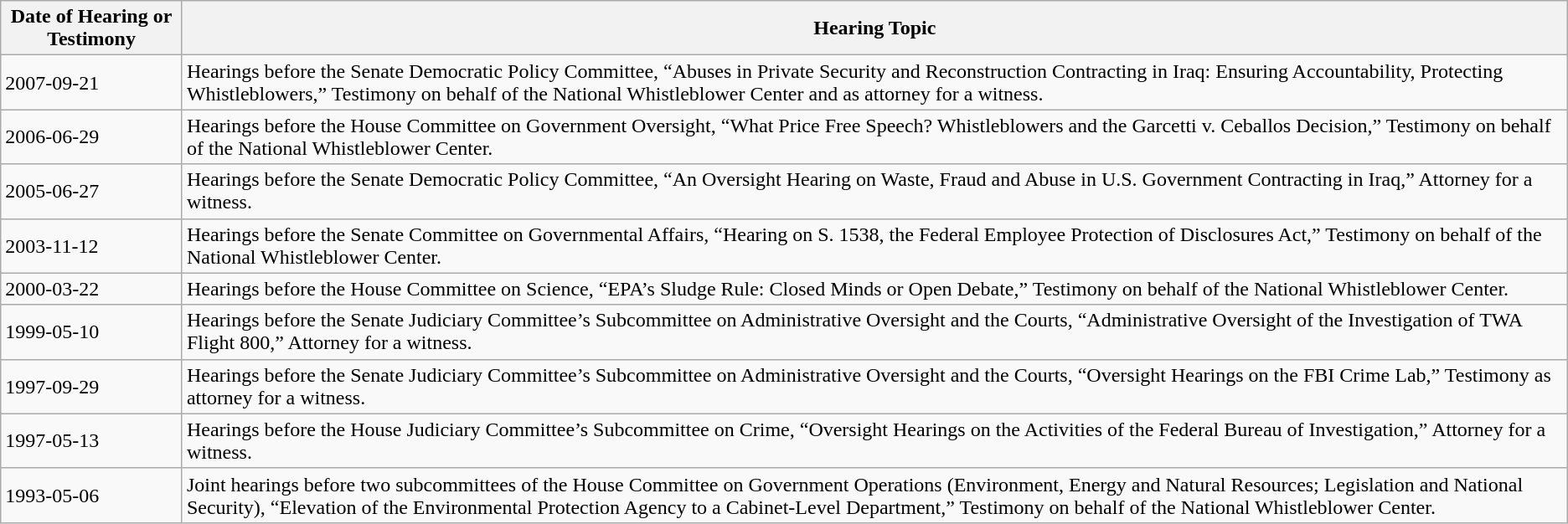<table class="wikitable">
<tr>
<th>Date of Hearing or Testimony</th>
<th>Hearing Topic</th>
</tr>
<tr>
<td>2007-09-21</td>
<td>Hearings before the Senate Democratic Policy Committee, “Abuses in Private Security and Reconstruction Contracting in Iraq: Ensuring Accountability, Protecting Whistleblowers,” Testimony on behalf of the National Whistleblower Center and as attorney for a witness.</td>
</tr>
<tr>
<td>2006-06-29</td>
<td>Hearings before the House Committee on Government Oversight, “What Price Free Speech? Whistleblowers and the Garcetti v. Ceballos Decision,” Testimony on behalf of the National Whistleblower Center.</td>
</tr>
<tr>
<td>2005-06-27</td>
<td>Hearings before the Senate Democratic Policy Committee, “An Oversight Hearing on Waste, Fraud and Abuse in U.S. Government Contracting in Iraq,” Attorney for a witness.</td>
</tr>
<tr>
<td>2003-11-12</td>
<td>Hearings before the Senate Committee on Governmental Affairs, “Hearing on S. 1538, the Federal Employee Protection of Disclosures Act,” Testimony on behalf of the National Whistleblower Center.</td>
</tr>
<tr>
<td>2000-03-22</td>
<td>Hearings before the House Committee on Science, “EPA’s Sludge Rule: Closed Minds or Open Debate,” Testimony on behalf of the National Whistleblower Center.</td>
</tr>
<tr>
<td>1999-05-10</td>
<td>Hearings before the Senate Judiciary Committee’s Subcommittee on Administrative Oversight and the Courts, “Administrative Oversight of the Investigation of TWA Flight 800,” Attorney for a witness.</td>
</tr>
<tr>
<td>1997-09-29</td>
<td>Hearings before the Senate Judiciary Committee’s Subcommittee on Administrative Oversight and the Courts, “Oversight Hearings on the FBI Crime Lab,” Testimony as attorney for a witness.</td>
</tr>
<tr>
<td>1997-05-13</td>
<td>Hearings before the House Judiciary Committee’s Subcommittee on Crime, “Oversight Hearings on the Activities of the Federal Bureau of Investigation,” Attorney for a witness.</td>
</tr>
<tr>
<td>1993-05-06</td>
<td>Joint hearings before two subcommittees of the House Committee on Government Operations (Environment, Energy and Natural Resources; Legislation and National Security), “Elevation of the Environmental Protection Agency to a Cabinet-Level Department,” Testimony on behalf of the National Whistleblower Center.</td>
</tr>
</table>
